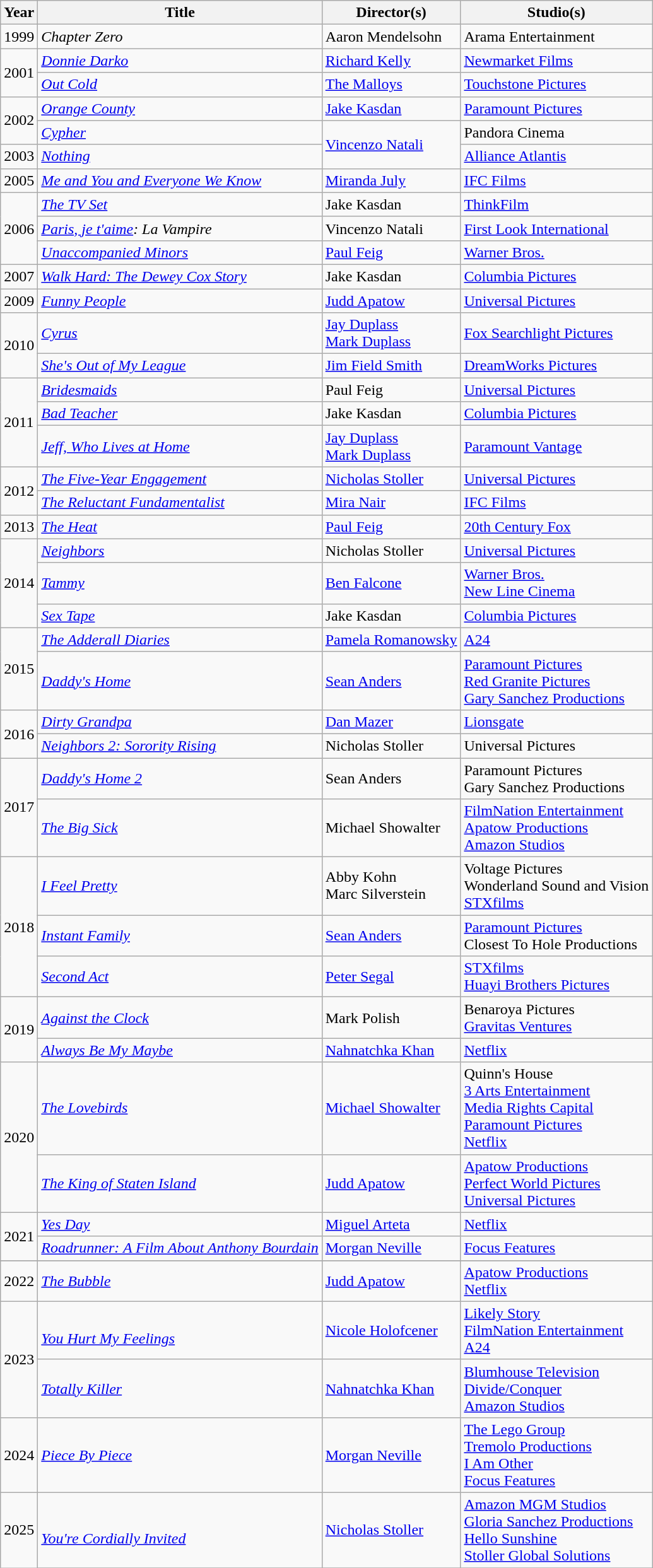<table class="wikitable sortable">
<tr>
<th>Year</th>
<th>Title</th>
<th>Director(s)</th>
<th>Studio(s)</th>
</tr>
<tr>
<td>1999</td>
<td><em>Chapter Zero</em></td>
<td>Aaron Mendelsohn</td>
<td>Arama Entertainment</td>
</tr>
<tr>
<td rowspan="2">2001</td>
<td><em><a href='#'>Donnie Darko</a></em></td>
<td><a href='#'>Richard Kelly</a></td>
<td><a href='#'>Newmarket Films</a></td>
</tr>
<tr>
<td><em><a href='#'>Out Cold</a></em></td>
<td><a href='#'>The Malloys</a></td>
<td><a href='#'>Touchstone Pictures</a></td>
</tr>
<tr>
<td rowspan="2">2002</td>
<td><em><a href='#'>Orange County</a></em></td>
<td><a href='#'>Jake Kasdan</a></td>
<td><a href='#'>Paramount Pictures</a></td>
</tr>
<tr>
<td><em><a href='#'>Cypher</a></em></td>
<td rowspan=2><a href='#'>Vincenzo Natali</a></td>
<td>Pandora Cinema</td>
</tr>
<tr>
<td>2003</td>
<td><em><a href='#'>Nothing</a></em></td>
<td><a href='#'>Alliance Atlantis</a></td>
</tr>
<tr>
<td>2005</td>
<td><em><a href='#'>Me and You and Everyone We Know</a></em></td>
<td><a href='#'>Miranda July</a></td>
<td><a href='#'>IFC Films</a></td>
</tr>
<tr>
<td rowspan="3">2006</td>
<td><em><a href='#'>The TV Set</a></em></td>
<td>Jake Kasdan</td>
<td><a href='#'>ThinkFilm</a></td>
</tr>
<tr>
<td><em><a href='#'>Paris, je t'aime</a>: La Vampire</em></td>
<td>Vincenzo Natali</td>
<td><a href='#'>First Look International</a></td>
</tr>
<tr>
<td><em><a href='#'>Unaccompanied Minors</a></em></td>
<td><a href='#'>Paul Feig</a></td>
<td><a href='#'>Warner Bros.</a></td>
</tr>
<tr>
<td>2007</td>
<td><em><a href='#'>Walk Hard: The Dewey Cox Story</a></em></td>
<td>Jake Kasdan</td>
<td><a href='#'>Columbia Pictures</a></td>
</tr>
<tr>
<td>2009</td>
<td><em><a href='#'>Funny People</a></em></td>
<td><a href='#'>Judd Apatow</a></td>
<td><a href='#'>Universal Pictures</a></td>
</tr>
<tr>
<td rowspan="2">2010</td>
<td><em><a href='#'>Cyrus</a></em></td>
<td><a href='#'>Jay Duplass</a><br><a href='#'>Mark Duplass</a></td>
<td><a href='#'>Fox Searchlight Pictures</a></td>
</tr>
<tr>
<td><em><a href='#'>She's Out of My League</a></em></td>
<td><a href='#'>Jim Field Smith</a></td>
<td><a href='#'>DreamWorks Pictures</a></td>
</tr>
<tr>
<td rowspan="3">2011</td>
<td><em><a href='#'>Bridesmaids</a></em></td>
<td>Paul Feig</td>
<td><a href='#'>Universal Pictures</a></td>
</tr>
<tr>
<td><em><a href='#'>Bad Teacher</a></em></td>
<td>Jake Kasdan</td>
<td><a href='#'>Columbia Pictures</a></td>
</tr>
<tr>
<td><em><a href='#'>Jeff, Who Lives at Home</a></em></td>
<td><a href='#'>Jay Duplass</a><br><a href='#'>Mark Duplass</a></td>
<td><a href='#'>Paramount Vantage</a></td>
</tr>
<tr>
<td rowspan="2">2012</td>
<td><em><a href='#'>The Five-Year Engagement</a></em></td>
<td><a href='#'>Nicholas Stoller</a></td>
<td><a href='#'>Universal Pictures</a></td>
</tr>
<tr>
<td><em><a href='#'>The Reluctant Fundamentalist</a></em></td>
<td><a href='#'>Mira Nair</a></td>
<td><a href='#'>IFC Films</a></td>
</tr>
<tr>
<td>2013</td>
<td><em><a href='#'>The Heat</a></em></td>
<td><a href='#'>Paul Feig</a></td>
<td><a href='#'>20th Century Fox</a></td>
</tr>
<tr>
<td rowspan="3">2014</td>
<td><em><a href='#'>Neighbors</a></em></td>
<td>Nicholas Stoller</td>
<td><a href='#'>Universal Pictures</a></td>
</tr>
<tr>
<td><em><a href='#'>Tammy</a></em></td>
<td><a href='#'>Ben Falcone</a></td>
<td><a href='#'>Warner Bros.</a><br><a href='#'>New Line Cinema</a></td>
</tr>
<tr>
<td><em><a href='#'>Sex Tape</a></em></td>
<td>Jake Kasdan</td>
<td><a href='#'>Columbia Pictures</a></td>
</tr>
<tr>
<td rowspan="2">2015</td>
<td><em><a href='#'>The Adderall Diaries</a></em></td>
<td><a href='#'>Pamela Romanowsky</a></td>
<td><a href='#'>A24</a></td>
</tr>
<tr>
<td><em><a href='#'>Daddy's Home</a></em></td>
<td><a href='#'>Sean Anders</a></td>
<td><a href='#'>Paramount Pictures</a><br><a href='#'>Red Granite Pictures</a><br><a href='#'>Gary Sanchez Productions</a></td>
</tr>
<tr>
<td rowspan="2">2016</td>
<td><em><a href='#'>Dirty Grandpa</a></em></td>
<td><a href='#'>Dan Mazer</a></td>
<td><a href='#'>Lionsgate</a></td>
</tr>
<tr>
<td><em><a href='#'>Neighbors 2: Sorority Rising</a></em></td>
<td>Nicholas Stoller</td>
<td>Universal Pictures</td>
</tr>
<tr>
<td rowspan="2">2017</td>
<td><em><a href='#'>Daddy's Home 2</a></em></td>
<td>Sean Anders</td>
<td>Paramount Pictures<br>Gary Sanchez Productions</td>
</tr>
<tr>
<td><em><a href='#'>The Big Sick</a></em></td>
<td>Michael Showalter</td>
<td><a href='#'>FilmNation Entertainment</a><br><a href='#'>Apatow Productions</a><br><a href='#'>Amazon Studios</a></td>
</tr>
<tr>
<td rowspan="3">2018</td>
<td><em><a href='#'>I Feel Pretty</a></em></td>
<td>Abby Kohn<br>Marc Silverstein</td>
<td>Voltage Pictures<br>Wonderland Sound and Vision<br><a href='#'>STXfilms</a></td>
</tr>
<tr>
<td><em><a href='#'>Instant Family</a></em></td>
<td><a href='#'>Sean Anders</a></td>
<td><a href='#'>Paramount Pictures</a><br>Closest To Hole Productions</td>
</tr>
<tr>
<td><em> <a href='#'>Second Act</a></em></td>
<td><a href='#'>Peter Segal</a></td>
<td><a href='#'>STXfilms</a><br><a href='#'>Huayi Brothers Pictures</a></td>
</tr>
<tr>
<td rowspan="2">2019</td>
<td><em><a href='#'>Against the Clock</a></em></td>
<td>Mark Polish</td>
<td>Benaroya Pictures<br><a href='#'>Gravitas Ventures</a></td>
</tr>
<tr>
<td><em><a href='#'>Always Be My Maybe</a></em></td>
<td><a href='#'>Nahnatchka Khan</a></td>
<td><a href='#'>Netflix</a></td>
</tr>
<tr>
<td rowspan="2">2020</td>
<td><em> <a href='#'>The Lovebirds</a></em></td>
<td><a href='#'>Michael Showalter</a></td>
<td>Quinn's House<br><a href='#'>3 Arts Entertainment</a><br><a href='#'>Media Rights Capital</a><br><a href='#'>Paramount Pictures</a><br><a href='#'>Netflix</a></td>
</tr>
<tr>
<td><em> <a href='#'>The King of Staten Island</a></em></td>
<td><a href='#'>Judd Apatow</a></td>
<td><a href='#'>Apatow Productions</a><br><a href='#'>Perfect World Pictures</a><br><a href='#'>Universal Pictures</a></td>
</tr>
<tr>
<td rowspan="2">2021</td>
<td><em><a href='#'>Yes Day</a></em></td>
<td><a href='#'>Miguel Arteta</a></td>
<td><a href='#'>Netflix</a></td>
</tr>
<tr>
<td><em><a href='#'>Roadrunner: A Film About Anthony Bourdain</a></em></td>
<td><a href='#'>Morgan Neville</a></td>
<td><a href='#'>Focus Features</a></td>
</tr>
<tr>
</tr>
<tr>
<td rowspan="1">2022</td>
<td><em><a href='#'>The Bubble</a></em></td>
<td><a href='#'>Judd Apatow</a></td>
<td><a href='#'>Apatow Productions</a><br><a href='#'>Netflix</a></td>
</tr>
<tr>
<td rowspan="2">2023</td>
<td><br><em><a href='#'>You Hurt My Feelings</a></em></td>
<td><a href='#'>Nicole Holofcener</a></td>
<td><a href='#'>Likely Story</a><br><a href='#'>FilmNation Entertainment</a><br><a href='#'>A24</a></td>
</tr>
<tr>
<td><em><a href='#'>Totally Killer</a></em></td>
<td><a href='#'>Nahnatchka Khan</a></td>
<td><a href='#'>Blumhouse Television</a><br><a href='#'>Divide/Conquer</a><br><a href='#'>Amazon Studios</a></td>
</tr>
<tr>
<td rowspan="1">2024</td>
<td><em><a href='#'>Piece By Piece</a></em></td>
<td><a href='#'>Morgan Neville</a></td>
<td><a href='#'>The Lego Group</a><br><a href='#'>Tremolo Productions</a><br><a href='#'>I Am Other</a><br><a href='#'>Focus Features</a></td>
</tr>
<tr>
<td rowspan="2">2025</td>
<td><br><em><a href='#'>You're Cordially Invited</a></em></td>
<td><a href='#'>Nicholas Stoller</a></td>
<td><a href='#'>Amazon MGM Studios</a><br><a href='#'>Gloria Sanchez Productions</a><br><a href='#'>Hello Sunshine</a><br><a href='#'>Stoller Global Solutions</a></td>
</tr>
<tr>
</tr>
</table>
